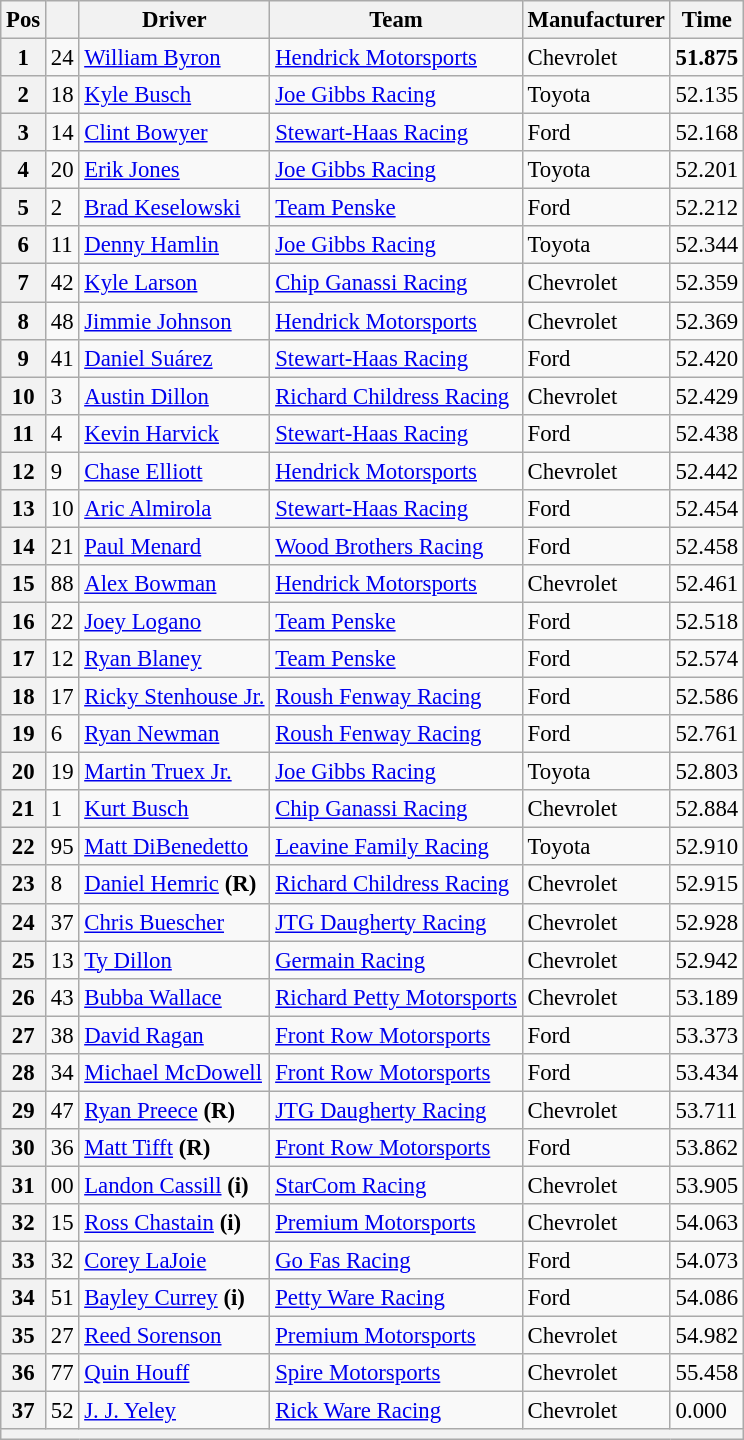<table class="wikitable" style="font-size:95%">
<tr>
<th>Pos</th>
<th></th>
<th>Driver</th>
<th>Team</th>
<th>Manufacturer</th>
<th>Time</th>
</tr>
<tr>
<th>1</th>
<td>24</td>
<td><a href='#'>William Byron</a></td>
<td><a href='#'>Hendrick Motorsports</a></td>
<td>Chevrolet</td>
<td><strong>51.875</strong></td>
</tr>
<tr>
<th>2</th>
<td>18</td>
<td><a href='#'>Kyle Busch</a></td>
<td><a href='#'>Joe Gibbs Racing</a></td>
<td>Toyota</td>
<td>52.135</td>
</tr>
<tr>
<th>3</th>
<td>14</td>
<td><a href='#'>Clint Bowyer</a></td>
<td><a href='#'>Stewart-Haas Racing</a></td>
<td>Ford</td>
<td>52.168</td>
</tr>
<tr>
<th>4</th>
<td>20</td>
<td><a href='#'>Erik Jones</a></td>
<td><a href='#'>Joe Gibbs Racing</a></td>
<td>Toyota</td>
<td>52.201</td>
</tr>
<tr>
<th>5</th>
<td>2</td>
<td><a href='#'>Brad Keselowski</a></td>
<td><a href='#'>Team Penske</a></td>
<td>Ford</td>
<td>52.212</td>
</tr>
<tr>
<th>6</th>
<td>11</td>
<td><a href='#'>Denny Hamlin</a></td>
<td><a href='#'>Joe Gibbs Racing</a></td>
<td>Toyota</td>
<td>52.344</td>
</tr>
<tr>
<th>7</th>
<td>42</td>
<td><a href='#'>Kyle Larson</a></td>
<td><a href='#'>Chip Ganassi Racing</a></td>
<td>Chevrolet</td>
<td>52.359</td>
</tr>
<tr>
<th>8</th>
<td>48</td>
<td><a href='#'>Jimmie Johnson</a></td>
<td><a href='#'>Hendrick Motorsports</a></td>
<td>Chevrolet</td>
<td>52.369</td>
</tr>
<tr>
<th>9</th>
<td>41</td>
<td><a href='#'>Daniel Suárez</a></td>
<td><a href='#'>Stewart-Haas Racing</a></td>
<td>Ford</td>
<td>52.420</td>
</tr>
<tr>
<th>10</th>
<td>3</td>
<td><a href='#'>Austin Dillon</a></td>
<td><a href='#'>Richard Childress Racing</a></td>
<td>Chevrolet</td>
<td>52.429</td>
</tr>
<tr>
<th>11</th>
<td>4</td>
<td><a href='#'>Kevin Harvick</a></td>
<td><a href='#'>Stewart-Haas Racing</a></td>
<td>Ford</td>
<td>52.438</td>
</tr>
<tr>
<th>12</th>
<td>9</td>
<td><a href='#'>Chase Elliott</a></td>
<td><a href='#'>Hendrick Motorsports</a></td>
<td>Chevrolet</td>
<td>52.442</td>
</tr>
<tr>
<th>13</th>
<td>10</td>
<td><a href='#'>Aric Almirola</a></td>
<td><a href='#'>Stewart-Haas Racing</a></td>
<td>Ford</td>
<td>52.454</td>
</tr>
<tr>
<th>14</th>
<td>21</td>
<td><a href='#'>Paul Menard</a></td>
<td><a href='#'>Wood Brothers Racing</a></td>
<td>Ford</td>
<td>52.458</td>
</tr>
<tr>
<th>15</th>
<td>88</td>
<td><a href='#'>Alex Bowman</a></td>
<td><a href='#'>Hendrick Motorsports</a></td>
<td>Chevrolet</td>
<td>52.461</td>
</tr>
<tr>
<th>16</th>
<td>22</td>
<td><a href='#'>Joey Logano</a></td>
<td><a href='#'>Team Penske</a></td>
<td>Ford</td>
<td>52.518</td>
</tr>
<tr>
<th>17</th>
<td>12</td>
<td><a href='#'>Ryan Blaney</a></td>
<td><a href='#'>Team Penske</a></td>
<td>Ford</td>
<td>52.574</td>
</tr>
<tr>
<th>18</th>
<td>17</td>
<td><a href='#'>Ricky Stenhouse Jr.</a></td>
<td><a href='#'>Roush Fenway Racing</a></td>
<td>Ford</td>
<td>52.586</td>
</tr>
<tr>
<th>19</th>
<td>6</td>
<td><a href='#'>Ryan Newman</a></td>
<td><a href='#'>Roush Fenway Racing</a></td>
<td>Ford</td>
<td>52.761</td>
</tr>
<tr>
<th>20</th>
<td>19</td>
<td><a href='#'>Martin Truex Jr.</a></td>
<td><a href='#'>Joe Gibbs Racing</a></td>
<td>Toyota</td>
<td>52.803</td>
</tr>
<tr>
<th>21</th>
<td>1</td>
<td><a href='#'>Kurt Busch</a></td>
<td><a href='#'>Chip Ganassi Racing</a></td>
<td>Chevrolet</td>
<td>52.884</td>
</tr>
<tr>
<th>22</th>
<td>95</td>
<td><a href='#'>Matt DiBenedetto</a></td>
<td><a href='#'>Leavine Family Racing</a></td>
<td>Toyota</td>
<td>52.910</td>
</tr>
<tr>
<th>23</th>
<td>8</td>
<td><a href='#'>Daniel Hemric</a> <strong>(R)</strong></td>
<td><a href='#'>Richard Childress Racing</a></td>
<td>Chevrolet</td>
<td>52.915</td>
</tr>
<tr>
<th>24</th>
<td>37</td>
<td><a href='#'>Chris Buescher</a></td>
<td><a href='#'>JTG Daugherty Racing</a></td>
<td>Chevrolet</td>
<td>52.928</td>
</tr>
<tr>
<th>25</th>
<td>13</td>
<td><a href='#'>Ty Dillon</a></td>
<td><a href='#'>Germain Racing</a></td>
<td>Chevrolet</td>
<td>52.942</td>
</tr>
<tr>
<th>26</th>
<td>43</td>
<td><a href='#'>Bubba Wallace</a></td>
<td><a href='#'>Richard Petty Motorsports</a></td>
<td>Chevrolet</td>
<td>53.189</td>
</tr>
<tr>
<th>27</th>
<td>38</td>
<td><a href='#'>David Ragan</a></td>
<td><a href='#'>Front Row Motorsports</a></td>
<td>Ford</td>
<td>53.373</td>
</tr>
<tr>
<th>28</th>
<td>34</td>
<td><a href='#'>Michael McDowell</a></td>
<td><a href='#'>Front Row Motorsports</a></td>
<td>Ford</td>
<td>53.434</td>
</tr>
<tr>
<th>29</th>
<td>47</td>
<td><a href='#'>Ryan Preece</a> <strong>(R)</strong></td>
<td><a href='#'>JTG Daugherty Racing</a></td>
<td>Chevrolet</td>
<td>53.711</td>
</tr>
<tr>
<th>30</th>
<td>36</td>
<td><a href='#'>Matt Tifft</a> <strong>(R)</strong></td>
<td><a href='#'>Front Row Motorsports</a></td>
<td>Ford</td>
<td>53.862</td>
</tr>
<tr>
<th>31</th>
<td>00</td>
<td><a href='#'>Landon Cassill</a> <strong>(i)</strong></td>
<td><a href='#'>StarCom Racing</a></td>
<td>Chevrolet</td>
<td>53.905</td>
</tr>
<tr>
<th>32</th>
<td>15</td>
<td><a href='#'>Ross Chastain</a> <strong>(i)</strong></td>
<td><a href='#'>Premium Motorsports</a></td>
<td>Chevrolet</td>
<td>54.063</td>
</tr>
<tr>
<th>33</th>
<td>32</td>
<td><a href='#'>Corey LaJoie</a></td>
<td><a href='#'>Go Fas Racing</a></td>
<td>Ford</td>
<td>54.073</td>
</tr>
<tr>
<th>34</th>
<td>51</td>
<td><a href='#'>Bayley Currey</a> <strong>(i)</strong></td>
<td><a href='#'>Petty Ware Racing</a></td>
<td>Ford</td>
<td>54.086</td>
</tr>
<tr>
<th>35</th>
<td>27</td>
<td><a href='#'>Reed Sorenson</a></td>
<td><a href='#'>Premium Motorsports</a></td>
<td>Chevrolet</td>
<td>54.982</td>
</tr>
<tr>
<th>36</th>
<td>77</td>
<td><a href='#'>Quin Houff</a></td>
<td><a href='#'>Spire Motorsports</a></td>
<td>Chevrolet</td>
<td>55.458</td>
</tr>
<tr>
<th>37</th>
<td>52</td>
<td><a href='#'>J. J. Yeley</a></td>
<td><a href='#'>Rick Ware Racing</a></td>
<td>Chevrolet</td>
<td>0.000</td>
</tr>
<tr>
<th colspan="6"></th>
</tr>
</table>
